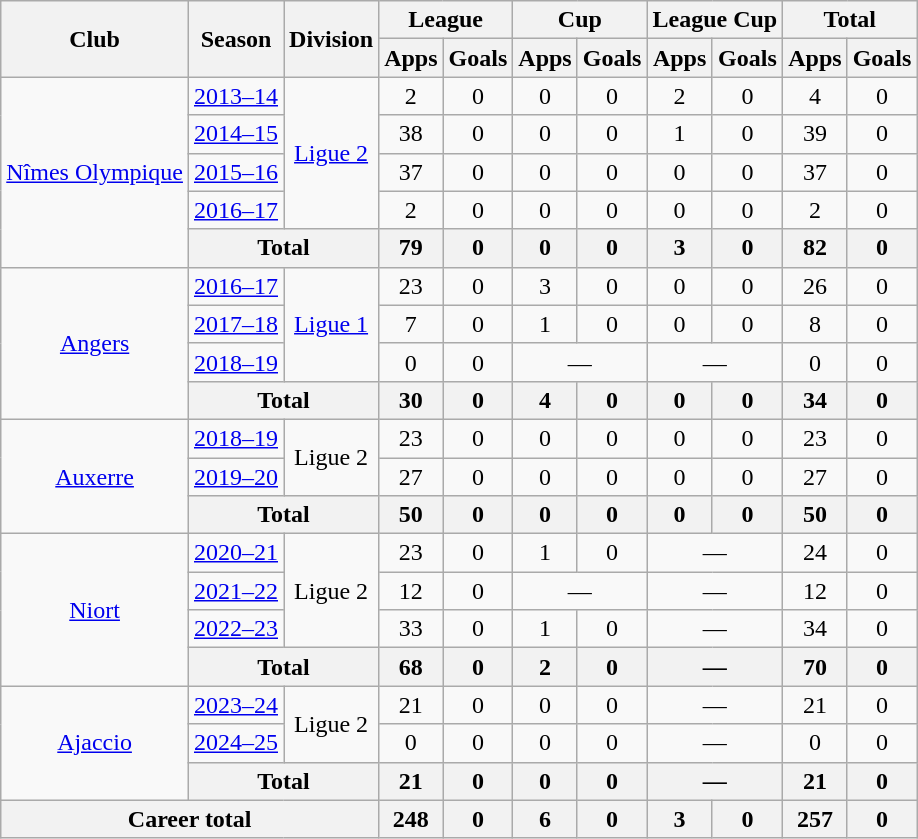<table class="wikitable" style="text-align: center">
<tr>
<th rowspan="2">Club</th>
<th rowspan="2">Season</th>
<th rowspan="2">Division</th>
<th colspan="2">League</th>
<th colspan="2">Cup</th>
<th colspan="2">League Cup</th>
<th colspan="2">Total</th>
</tr>
<tr>
<th>Apps</th>
<th>Goals</th>
<th>Apps</th>
<th>Goals</th>
<th>Apps</th>
<th>Goals</th>
<th>Apps</th>
<th>Goals</th>
</tr>
<tr>
<td rowspan="5"><a href='#'>Nîmes Olympique</a></td>
<td><a href='#'>2013–14</a></td>
<td rowspan="4"><a href='#'>Ligue 2</a></td>
<td>2</td>
<td>0</td>
<td>0</td>
<td>0</td>
<td>2</td>
<td>0</td>
<td>4</td>
<td>0</td>
</tr>
<tr>
<td><a href='#'>2014–15</a></td>
<td>38</td>
<td>0</td>
<td>0</td>
<td>0</td>
<td>1</td>
<td>0</td>
<td>39</td>
<td>0</td>
</tr>
<tr>
<td><a href='#'>2015–16</a></td>
<td>37</td>
<td>0</td>
<td>0</td>
<td>0</td>
<td>0</td>
<td>0</td>
<td>37</td>
<td>0</td>
</tr>
<tr>
<td><a href='#'>2016–17</a></td>
<td>2</td>
<td>0</td>
<td>0</td>
<td>0</td>
<td>0</td>
<td>0</td>
<td>2</td>
<td>0</td>
</tr>
<tr>
<th colspan="2">Total</th>
<th>79</th>
<th>0</th>
<th>0</th>
<th>0</th>
<th>3</th>
<th>0</th>
<th>82</th>
<th>0</th>
</tr>
<tr>
<td rowspan="4"><a href='#'>Angers</a></td>
<td><a href='#'>2016–17</a></td>
<td rowspan="3"><a href='#'>Ligue 1</a></td>
<td>23</td>
<td>0</td>
<td>3</td>
<td>0</td>
<td>0</td>
<td>0</td>
<td>26</td>
<td>0</td>
</tr>
<tr>
<td><a href='#'>2017–18</a></td>
<td>7</td>
<td>0</td>
<td>1</td>
<td>0</td>
<td>0</td>
<td>0</td>
<td>8</td>
<td>0</td>
</tr>
<tr>
<td><a href='#'>2018–19</a></td>
<td>0</td>
<td>0</td>
<td colspan="2">—</td>
<td colspan="2">—</td>
<td>0</td>
<td>0</td>
</tr>
<tr>
<th colspan="2">Total</th>
<th>30</th>
<th>0</th>
<th>4</th>
<th>0</th>
<th>0</th>
<th>0</th>
<th>34</th>
<th>0</th>
</tr>
<tr>
<td rowspan="3"><a href='#'>Auxerre</a></td>
<td><a href='#'>2018–19</a></td>
<td rowspan="2">Ligue 2</td>
<td>23</td>
<td>0</td>
<td>0</td>
<td>0</td>
<td>0</td>
<td>0</td>
<td>23</td>
<td>0</td>
</tr>
<tr>
<td><a href='#'>2019–20</a></td>
<td>27</td>
<td>0</td>
<td>0</td>
<td>0</td>
<td>0</td>
<td>0</td>
<td>27</td>
<td>0</td>
</tr>
<tr>
<th colspan="2">Total</th>
<th>50</th>
<th>0</th>
<th>0</th>
<th>0</th>
<th>0</th>
<th>0</th>
<th>50</th>
<th>0</th>
</tr>
<tr>
<td rowspan="4"><a href='#'>Niort</a></td>
<td><a href='#'>2020–21</a></td>
<td rowspan="3">Ligue 2</td>
<td>23</td>
<td>0</td>
<td>1</td>
<td>0</td>
<td colspan="2">—</td>
<td>24</td>
<td>0</td>
</tr>
<tr>
<td><a href='#'>2021–22</a></td>
<td>12</td>
<td>0</td>
<td colspan="2">—</td>
<td colspan="2">—</td>
<td>12</td>
<td>0</td>
</tr>
<tr>
<td><a href='#'>2022–23</a></td>
<td>33</td>
<td>0</td>
<td>1</td>
<td>0</td>
<td colspan=2>—</td>
<td>34</td>
<td>0</td>
</tr>
<tr>
<th colspan="2">Total</th>
<th>68</th>
<th>0</th>
<th>2</th>
<th>0</th>
<th colspan="2">—</th>
<th>70</th>
<th>0</th>
</tr>
<tr>
<td rowspan="3"><a href='#'>Ajaccio</a></td>
<td><a href='#'>2023–24</a></td>
<td rowspan="2">Ligue 2</td>
<td>21</td>
<td>0</td>
<td>0</td>
<td>0</td>
<td colspan="2">—</td>
<td>21</td>
<td>0</td>
</tr>
<tr>
<td><a href='#'>2024–25</a></td>
<td>0</td>
<td>0</td>
<td>0</td>
<td>0</td>
<td colspan=2>—</td>
<td>0</td>
<td>0</td>
</tr>
<tr>
<th colspan="2">Total</th>
<th>21</th>
<th>0</th>
<th>0</th>
<th>0</th>
<th colspan="2">—</th>
<th>21</th>
<th>0</th>
</tr>
<tr>
<th colspan="3">Career total</th>
<th>248</th>
<th>0</th>
<th>6</th>
<th>0</th>
<th>3</th>
<th>0</th>
<th>257</th>
<th>0</th>
</tr>
</table>
